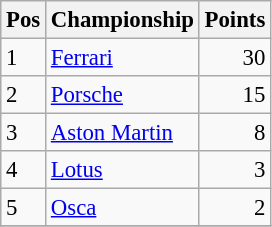<table class="wikitable" style="font-size: 95%;">
<tr>
<th>Pos</th>
<th>Championship</th>
<th>Points</th>
</tr>
<tr>
<td>1</td>
<td> <a href='#'>Ferrari</a></td>
<td align="right">30</td>
</tr>
<tr>
<td>2</td>
<td> <a href='#'>Porsche</a></td>
<td align="right">15</td>
</tr>
<tr>
<td>3</td>
<td> <a href='#'>Aston Martin</a></td>
<td align="right">8</td>
</tr>
<tr>
<td>4</td>
<td> <a href='#'>Lotus</a></td>
<td align="right">3</td>
</tr>
<tr>
<td>5</td>
<td> <a href='#'>Osca</a></td>
<td align="right">2</td>
</tr>
<tr>
</tr>
</table>
